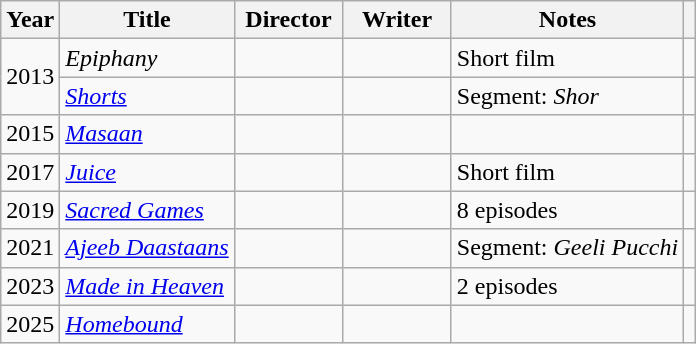<table class="wikitable plainrowheaders sortable">
<tr>
<th scope="col">Year</th>
<th scope="col">Title</th>
<th scope="col" width=65>Director</th>
<th scope="col" width=65>Writer</th>
<th scope="col">Notes</th>
<th scope="col" class="unsortable"></th>
</tr>
<tr>
<td rowspan="2">2013</td>
<td><em>Epiphany</em></td>
<td></td>
<td></td>
<td>Short film</td>
<td></td>
</tr>
<tr>
<td><em><a href='#'>Shorts</a></em></td>
<td></td>
<td></td>
<td>Segment: <em>Shor</em></td>
<td></td>
</tr>
<tr>
<td>2015</td>
<td><em><a href='#'>Masaan</a></em></td>
<td></td>
<td></td>
<td></td>
<td></td>
</tr>
<tr>
<td>2017</td>
<td><em><a href='#'>Juice</a></em></td>
<td></td>
<td></td>
<td>Short film</td>
<td></td>
</tr>
<tr>
<td>2019</td>
<td><em><a href='#'>Sacred Games</a></em></td>
<td></td>
<td></td>
<td>8 episodes</td>
<td></td>
</tr>
<tr>
<td>2021</td>
<td><em><a href='#'>Ajeeb Daastaans</a></em></td>
<td></td>
<td></td>
<td>Segment: <em>Geeli Pucchi</em></td>
<td></td>
</tr>
<tr>
<td>2023</td>
<td><em><a href='#'>Made in Heaven</a></em></td>
<td></td>
<td></td>
<td>2 episodes</td>
<td></td>
</tr>
<tr>
<td>2025</td>
<td><em><a href='#'>Homebound</a></em></td>
<td></td>
<td></td>
<td></td>
<td></td>
</tr>
</table>
